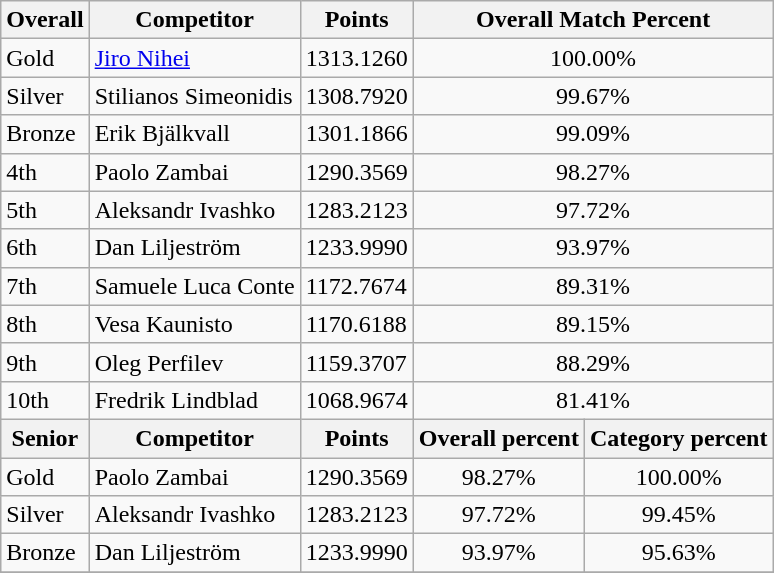<table class="wikitable" style="text-align: left;">
<tr>
<th>Overall</th>
<th>Competitor</th>
<th>Points</th>
<th colspan="2">Overall Match Percent</th>
</tr>
<tr>
<td> Gold</td>
<td> <a href='#'>Jiro Nihei</a></td>
<td>1313.1260</td>
<td colspan="2" style="text-align: center;">100.00%</td>
</tr>
<tr>
<td> Silver</td>
<td> Stilianos Simeonidis</td>
<td>1308.7920</td>
<td colspan="2" style="text-align: center;">99.67%</td>
</tr>
<tr>
<td> Bronze</td>
<td> Erik Bjälkvall</td>
<td>1301.1866</td>
<td colspan="2" style="text-align: center;">99.09%</td>
</tr>
<tr>
<td>4th</td>
<td> Paolo Zambai</td>
<td>1290.3569</td>
<td colspan="2" style="text-align: center;">98.27%</td>
</tr>
<tr>
<td>5th</td>
<td> Aleksandr Ivashko</td>
<td>1283.2123</td>
<td colspan="2" style="text-align: center;">97.72%</td>
</tr>
<tr>
<td>6th</td>
<td> Dan Liljeström</td>
<td>1233.9990</td>
<td colspan="2" style="text-align: center;">93.97%</td>
</tr>
<tr>
<td>7th</td>
<td> Samuele Luca Conte</td>
<td>1172.7674</td>
<td colspan="2" style="text-align: center;">89.31%</td>
</tr>
<tr>
<td>8th</td>
<td> Vesa Kaunisto</td>
<td>1170.6188</td>
<td colspan="2" style="text-align: center;">89.15%</td>
</tr>
<tr>
<td>9th</td>
<td> Oleg Perfilev</td>
<td>1159.3707</td>
<td colspan="2" style="text-align: center;">88.29%</td>
</tr>
<tr>
<td>10th</td>
<td> Fredrik Lindblad</td>
<td>1068.9674</td>
<td colspan="2" style="text-align: center;">81.41%</td>
</tr>
<tr>
<th>Senior</th>
<th>Competitor</th>
<th>Points</th>
<th>Overall percent</th>
<th>Category percent</th>
</tr>
<tr>
<td> Gold</td>
<td> Paolo Zambai</td>
<td>1290.3569</td>
<td style="text-align: center;">98.27%</td>
<td style="text-align: center;">100.00%</td>
</tr>
<tr>
<td> Silver</td>
<td> Aleksandr Ivashko</td>
<td>1283.2123</td>
<td style="text-align: center;">97.72%</td>
<td style="text-align: center;">99.45%</td>
</tr>
<tr>
<td> Bronze</td>
<td> Dan Liljeström</td>
<td>1233.9990</td>
<td style="text-align: center;">93.97%</td>
<td style="text-align: center;">95.63%</td>
</tr>
<tr>
</tr>
</table>
